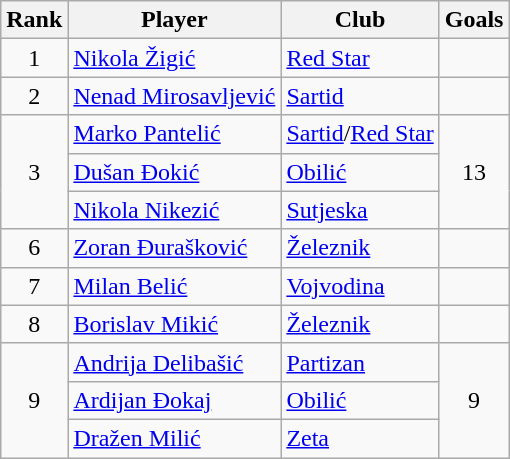<table class="wikitable">
<tr>
<th>Rank</th>
<th>Player</th>
<th>Club</th>
<th>Goals</th>
</tr>
<tr>
<td rowspan=1 align=center>1</td>
<td> <a href='#'>Nikola Žigić</a></td>
<td><a href='#'>Red Star</a></td>
<td></td>
</tr>
<tr>
<td rowspan=1 align=center>2</td>
<td> <a href='#'>Nenad Mirosavljević</a></td>
<td><a href='#'>Sartid</a></td>
<td></td>
</tr>
<tr>
<td rowspan=3 align=center>3</td>
<td> <a href='#'>Marko Pantelić</a></td>
<td><a href='#'>Sartid</a>/<a href='#'>Red Star</a></td>
<td rowspan=3 align=center>13</td>
</tr>
<tr>
<td> <a href='#'>Dušan Đokić</a></td>
<td><a href='#'>Obilić</a></td>
</tr>
<tr>
<td> <a href='#'>Nikola Nikezić</a></td>
<td><a href='#'>Sutjeska</a></td>
</tr>
<tr>
<td align=center>6</td>
<td> <a href='#'>Zoran Đurašković</a></td>
<td><a href='#'>Železnik</a></td>
<td></td>
</tr>
<tr>
<td align=center>7</td>
<td> <a href='#'>Milan Belić</a></td>
<td><a href='#'>Vojvodina</a></td>
<td></td>
</tr>
<tr>
<td align=center>8</td>
<td> <a href='#'>Borislav Mikić</a></td>
<td><a href='#'>Železnik</a></td>
<td></td>
</tr>
<tr>
<td rowspan=3 align=center>9</td>
<td> <a href='#'>Andrija Delibašić</a></td>
<td><a href='#'>Partizan</a></td>
<td rowspan=3 align=center>9</td>
</tr>
<tr>
<td> <a href='#'>Ardijan Đokaj</a></td>
<td><a href='#'>Obilić</a></td>
</tr>
<tr>
<td> <a href='#'>Dražen Milić</a></td>
<td><a href='#'>Zeta</a></td>
</tr>
</table>
